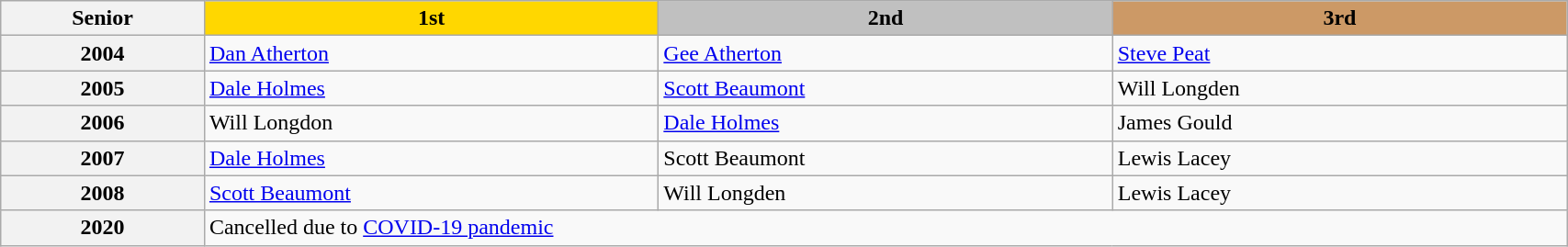<table class="wikitable" style="width:90%;">
<tr>
<th>Senior</th>
<th style="width:29%; background:gold;">1st</th>
<th style="width:29%; background:silver;">2nd</th>
<th style="width:29%; background:#c96;">3rd</th>
</tr>
<tr>
<th>2004</th>
<td><a href='#'>Dan Atherton</a></td>
<td><a href='#'>Gee Atherton</a></td>
<td><a href='#'>Steve Peat</a></td>
</tr>
<tr>
<th>2005</th>
<td><a href='#'>Dale Holmes</a></td>
<td><a href='#'>Scott Beaumont</a></td>
<td>Will Longden</td>
</tr>
<tr>
<th>2006</th>
<td>Will Longdon</td>
<td><a href='#'>Dale Holmes</a></td>
<td>James Gould</td>
</tr>
<tr>
<th>2007</th>
<td><a href='#'>Dale Holmes</a></td>
<td>Scott Beaumont</td>
<td>Lewis Lacey</td>
</tr>
<tr>
<th>2008</th>
<td><a href='#'>Scott Beaumont</a></td>
<td>Will Longden</td>
<td>Lewis Lacey</td>
</tr>
<tr>
<th>2020</th>
<td colspan=3>Cancelled due to <a href='#'>COVID-19 pandemic</a></td>
</tr>
</table>
